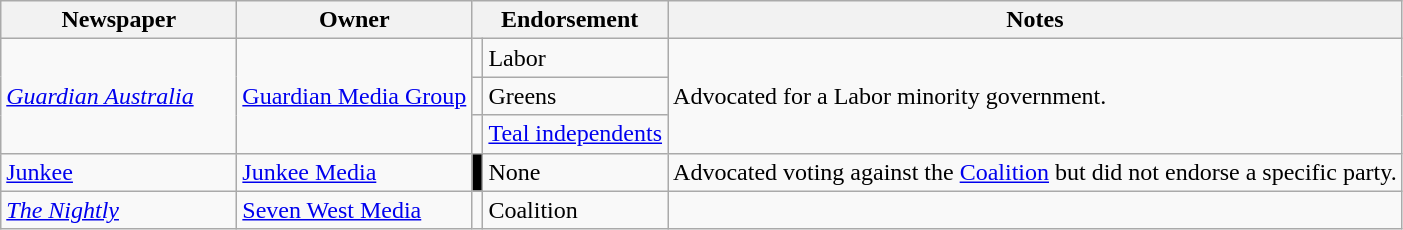<table class="wikitable sortable right">
<tr>
<th style="width:150px;">Newspaper</th>
<th>Owner</th>
<th colspan=2>Endorsement</th>
<th>Notes</th>
</tr>
<tr>
<td rowspan="3"><em><a href='#'>Guardian Australia</a></em></td>
<td rowspan="3"><a href='#'>Guardian Media Group</a></td>
<td></td>
<td>Labor</td>
<td rowspan="3">Advocated for a Labor minority government.</td>
</tr>
<tr>
<td></td>
<td>Greens</td>
</tr>
<tr>
<td></td>
<td><a href='#'>Teal independents</a></td>
</tr>
<tr>
<td rowspan="1"><a href='#'>Junkee</a></td>
<td rowspan="1"><a href='#'>Junkee Media</a></td>
<td style="background-color: black"></td>
<td>None</td>
<td>Advocated voting against the <a href='#'>Coalition</a> but did not endorse a specific party.</td>
</tr>
<tr>
<td rowspan="1"><em><a href='#'>The Nightly</a></em></td>
<td rowspan="1"><a href='#'>Seven West Media</a></td>
<td></td>
<td>Coalition</td>
<td></td>
</tr>
</table>
